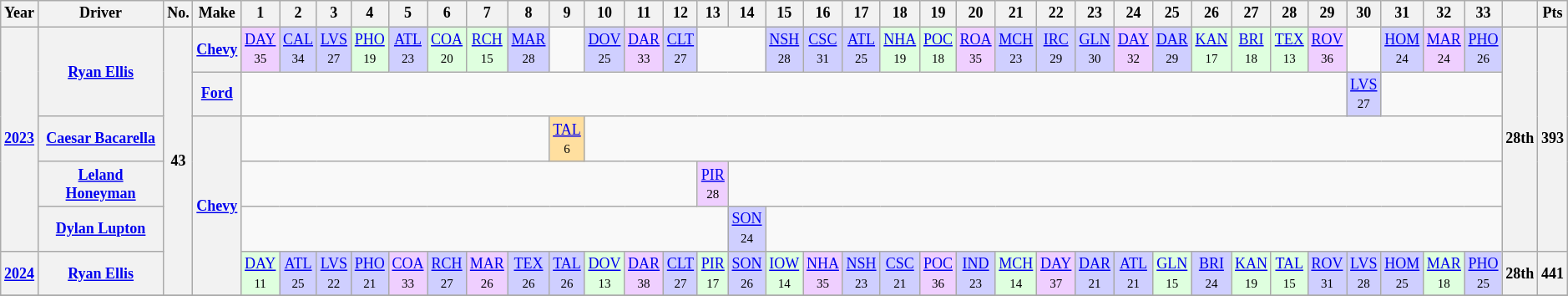<table class="wikitable" style="text-align:center; font-size:75%">
<tr>
<th>Year</th>
<th>Driver</th>
<th>No.</th>
<th>Make</th>
<th>1</th>
<th>2</th>
<th>3</th>
<th>4</th>
<th>5</th>
<th>6</th>
<th>7</th>
<th>8</th>
<th>9</th>
<th>10</th>
<th>11</th>
<th>12</th>
<th>13</th>
<th>14</th>
<th>15</th>
<th>16</th>
<th>17</th>
<th>18</th>
<th>19</th>
<th>20</th>
<th>21</th>
<th>22</th>
<th>23</th>
<th>24</th>
<th>25</th>
<th>26</th>
<th>27</th>
<th>28</th>
<th>29</th>
<th>30</th>
<th>31</th>
<th>32</th>
<th>33</th>
<th></th>
<th>Pts</th>
</tr>
<tr>
<th rowspan="5"><a href='#'>2023</a></th>
<th rowspan="2"><a href='#'>Ryan Ellis</a></th>
<th rowspan="6">43</th>
<th><a href='#'>Chevy</a></th>
<td style="background:#EFCFFF;"><a href='#'>DAY</a><br><small>35</small></td>
<td style="background:#CFCFFF;"><a href='#'>CAL</a><br><small>34</small></td>
<td style="background:#CFCFFF;"><a href='#'>LVS</a><br><small>27</small></td>
<td style="background:#DFFFDF;"><a href='#'>PHO</a><br><small>19</small></td>
<td style="background:#CFCFFF;"><a href='#'>ATL</a><br><small>23</small></td>
<td style="background:#DFFFDF;"><a href='#'>COA</a><br><small>20</small></td>
<td style="background:#DFFFDF;"><a href='#'>RCH</a><br><small>15</small></td>
<td style="background:#CFCFFF;"><a href='#'>MAR</a><br><small>28</small></td>
<td></td>
<td style="background:#CFCFFF;"><a href='#'>DOV</a><br><small>25</small></td>
<td style="background:#EFCFFF;"><a href='#'>DAR</a><br><small>33</small></td>
<td style="background:#CFCFFF;"><a href='#'>CLT</a><br><small>27</small></td>
<td colspan="2"></td>
<td style="background:#CFCFFF;"><a href='#'>NSH</a><br><small>28</small></td>
<td style="background:#CFCFFF;"><a href='#'>CSC</a><br><small>31</small></td>
<td style="background:#CFCFFF;"><a href='#'>ATL</a><br><small>25</small></td>
<td style="background:#DFFFDF;"><a href='#'>NHA</a><br><small>19</small></td>
<td style="background:#DFFFDF;"><a href='#'>POC</a><br><small>18</small></td>
<td style="background:#EFCFFF;"><a href='#'>ROA</a><br><small>35</small></td>
<td style="background:#CFCFFF;"><a href='#'>MCH</a><br><small>23</small></td>
<td style="background:#CFCFFF;"><a href='#'>IRC</a><br><small>29</small></td>
<td style="background:#CFCFFF;"><a href='#'>GLN</a><br><small>30</small></td>
<td style="background:#EFCFFF;"><a href='#'>DAY</a><br><small>32</small></td>
<td style="background:#CFCFFF;"><a href='#'>DAR</a><br><small>29</small></td>
<td style="background:#DFFFDF;"><a href='#'>KAN</a><br><small>17</small></td>
<td style="background:#DFFFDF;"><a href='#'>BRI</a><br><small>18</small></td>
<td style="background:#DFFFDF;"><a href='#'>TEX</a><br><small>13</small></td>
<td style="background:#EFCFFF;"><a href='#'>ROV</a><br><small>36</small></td>
<td></td>
<td style="background:#CFCFFF;"><a href='#'>HOM</a><br><small>24</small></td>
<td style="background:#EFCFFF;"><a href='#'>MAR</a><br><small>24</small></td>
<td style="background:#CFCFFF;"><a href='#'>PHO</a><br><small>26</small></td>
<th rowspan="5">28th</th>
<th rowspan="5">393</th>
</tr>
<tr>
<th><a href='#'>Ford</a></th>
<td colspan=29></td>
<td style="background:#CFCFFF;"><a href='#'>LVS</a><br><small>27</small></td>
<td colspan=3></td>
</tr>
<tr>
<th><a href='#'>Caesar Bacarella</a></th>
<th rowspan="4"><a href='#'>Chevy</a></th>
<td colspan=8></td>
<td style="background:#FFDF9F;"><a href='#'>TAL</a><br><small>6</small></td>
<td colspan=24></td>
</tr>
<tr>
<th><a href='#'>Leland Honeyman</a></th>
<td colspan=12></td>
<td style="background:#EFCFFF;"><a href='#'>PIR</a><br><small>28</small></td>
<td colspan=20></td>
</tr>
<tr>
<th><a href='#'>Dylan Lupton</a></th>
<td colspan="13"></td>
<td style="background:#CFCFFF;"><a href='#'>SON</a><br><small>24</small></td>
<td colspan="19"></td>
</tr>
<tr>
<th><a href='#'>2024</a></th>
<th><a href='#'>Ryan Ellis</a></th>
<td style="background:#DFFFDF;"><a href='#'>DAY</a><br><small>11</small></td>
<td style="background:#CFCFFF;"><a href='#'>ATL</a><br><small>25</small></td>
<td style="background:#CFCFFF;"><a href='#'>LVS</a><br><small>22</small></td>
<td style="background:#CFCFFF;"><a href='#'>PHO</a><br><small>21</small></td>
<td style="background:#EFCFFF;"><a href='#'>COA</a><br><small>33</small></td>
<td style="background:#CFCFFF;"><a href='#'>RCH</a><br><small>27</small></td>
<td style="background:#EFCFFF;"><a href='#'>MAR</a><br><small>26</small></td>
<td style="background:#CFCFFF;"><a href='#'>TEX</a><br><small>26</small></td>
<td style="background:#CFCFFF;"><a href='#'>TAL</a><br><small>26</small></td>
<td style="background:#DFFFDF;"><a href='#'>DOV</a><br><small>13</small></td>
<td style="background:#EFCFFF;"><a href='#'>DAR</a><br><small>38</small></td>
<td style="background:#CFCFFF;"><a href='#'>CLT</a><br><small>27</small></td>
<td style="background:#DFFFDF;"><a href='#'>PIR</a><br><small>17</small></td>
<td style="background:#CFCFFF;"><a href='#'>SON</a><br><small>26</small></td>
<td style="background:#DFFFDF;"><a href='#'>IOW</a><br><small>14</small></td>
<td style="background:#EFCFFF;"><a href='#'>NHA</a><br><small>35</small></td>
<td style="background:#CFCFFF;"><a href='#'>NSH</a><br><small>23</small></td>
<td style="background:#CFCFFF;"><a href='#'>CSC</a><br><small>21</small></td>
<td style="background:#EFCFFF;"><a href='#'>POC</a><br><small>36</small></td>
<td style="background:#CFCFFF;"><a href='#'>IND</a><br><small>23</small></td>
<td style="background:#DFFFDF;"><a href='#'>MCH</a><br><small>14</small></td>
<td style="background:#EFCFFF;"><a href='#'>DAY</a><br><small>37</small></td>
<td style="background:#CFCFFF;"><a href='#'>DAR</a><br><small>21</small></td>
<td style="background:#CFCFFF;"><a href='#'>ATL</a><br><small>21</small></td>
<td style="background:#DFFFDF;"><a href='#'>GLN</a><br><small>15</small></td>
<td style="background:#CFCFFF;"><a href='#'>BRI</a><br><small>24</small></td>
<td style="background:#DFFFDF;"><a href='#'>KAN</a><br><small>19</small></td>
<td style="background:#DFFFDF;"><a href='#'>TAL</a><br><small>15</small></td>
<td style="background:#CFCFFF;"><a href='#'>ROV</a><br><small>31</small></td>
<td style="background:#CFCFFF;"><a href='#'>LVS</a><br><small>28</small></td>
<td style="background:#CFCFFF;"><a href='#'>HOM</a><br><small>25</small></td>
<td style="background:#DFFFDF;"><a href='#'>MAR</a><br><small>18</small></td>
<td style="background:#CFCFFF;"><a href='#'>PHO</a><br><small>25</small></td>
<th>28th</th>
<th>441</th>
</tr>
<tr>
</tr>
</table>
